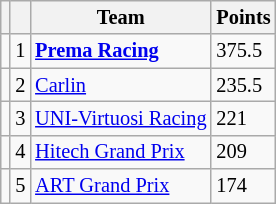<table class="wikitable" style="font-size: 85%;">
<tr>
<th></th>
<th></th>
<th>Team</th>
<th>Points</th>
</tr>
<tr>
<td align="left"></td>
<td align="center">1</td>
<td> <strong><a href='#'>Prema Racing</a></strong></td>
<td>375.5</td>
</tr>
<tr>
<td align="left"></td>
<td align="center">2</td>
<td> <a href='#'>Carlin</a></td>
<td>235.5</td>
</tr>
<tr>
<td align="left"></td>
<td align="center">3</td>
<td> <a href='#'>UNI-Virtuosi Racing</a></td>
<td>221</td>
</tr>
<tr>
<td align="left"></td>
<td align="center">4</td>
<td> <a href='#'>Hitech Grand Prix</a></td>
<td>209</td>
</tr>
<tr>
<td align="left"></td>
<td align="center">5</td>
<td> <a href='#'>ART Grand Prix</a></td>
<td>174</td>
</tr>
</table>
